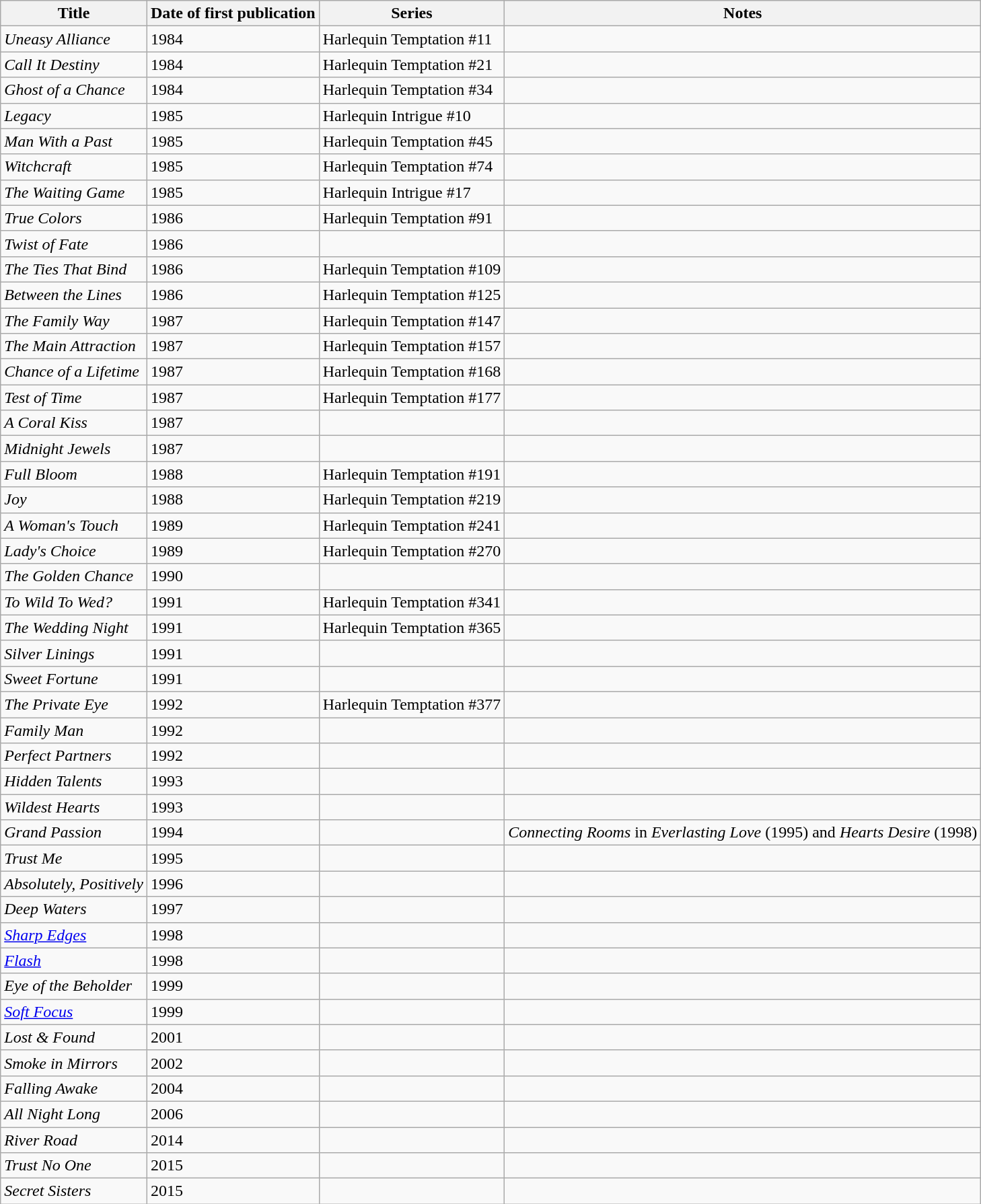<table class="wikitable sortable mw-collapsible">
<tr>
<th>Title</th>
<th>Date of first publication</th>
<th>Series</th>
<th>Notes</th>
</tr>
<tr>
<td><em>Uneasy Alliance</em></td>
<td>1984</td>
<td>Harlequin Temptation #11</td>
<td></td>
</tr>
<tr>
<td><em>Call It Destiny</em></td>
<td>1984</td>
<td>Harlequin Temptation #21</td>
<td></td>
</tr>
<tr>
<td><em>Ghost of a Chance</em></td>
<td>1984</td>
<td>Harlequin Temptation #34</td>
<td></td>
</tr>
<tr>
<td><em>Legacy</em></td>
<td>1985</td>
<td>Harlequin Intrigue #10</td>
<td></td>
</tr>
<tr>
<td><em>Man With a Past</em></td>
<td>1985</td>
<td>Harlequin Temptation #45</td>
<td></td>
</tr>
<tr>
<td><em>Witchcraft</em></td>
<td>1985</td>
<td>Harlequin Temptation #74</td>
<td></td>
</tr>
<tr>
<td><em>The Waiting Game</em></td>
<td>1985</td>
<td>Harlequin Intrigue #17</td>
<td></td>
</tr>
<tr>
<td><em>True Colors</em></td>
<td>1986</td>
<td>Harlequin Temptation #91</td>
<td></td>
</tr>
<tr>
<td><em>Twist of Fate</em></td>
<td>1986</td>
<td></td>
<td></td>
</tr>
<tr>
<td><em>The Ties That Bind</em></td>
<td>1986</td>
<td>Harlequin Temptation #109</td>
<td></td>
</tr>
<tr>
<td><em>Between the Lines</em></td>
<td>1986</td>
<td>Harlequin Temptation #125</td>
<td></td>
</tr>
<tr>
<td><em>The Family Way</em></td>
<td>1987</td>
<td>Harlequin Temptation #147</td>
<td></td>
</tr>
<tr>
<td><em>The Main Attraction</em></td>
<td>1987</td>
<td>Harlequin Temptation #157</td>
<td></td>
</tr>
<tr>
<td><em>Chance of a Lifetime</em></td>
<td>1987</td>
<td>Harlequin Temptation #168</td>
<td></td>
</tr>
<tr>
<td><em>Test of Time</em></td>
<td>1987</td>
<td>Harlequin Temptation #177</td>
<td></td>
</tr>
<tr>
<td><em>A Coral Kiss</em></td>
<td>1987</td>
<td></td>
<td></td>
</tr>
<tr>
<td><em>Midnight Jewels</em></td>
<td>1987</td>
<td></td>
<td></td>
</tr>
<tr>
<td><em>Full Bloom</em></td>
<td>1988</td>
<td>Harlequin Temptation #191</td>
<td></td>
</tr>
<tr>
<td><em>Joy</em></td>
<td>1988</td>
<td>Harlequin Temptation #219</td>
<td></td>
</tr>
<tr>
<td><em>A Woman's Touch</em></td>
<td>1989</td>
<td>Harlequin Temptation #241</td>
<td></td>
</tr>
<tr>
<td><em>Lady's Choice</em></td>
<td>1989</td>
<td>Harlequin Temptation #270</td>
<td></td>
</tr>
<tr>
<td><em>The Golden Chance</em></td>
<td>1990</td>
<td></td>
<td></td>
</tr>
<tr>
<td><em>To Wild To Wed?</em></td>
<td>1991</td>
<td>Harlequin Temptation #341</td>
<td></td>
</tr>
<tr>
<td><em>The Wedding Night</em></td>
<td>1991</td>
<td>Harlequin Temptation #365</td>
<td></td>
</tr>
<tr>
<td><em>Silver Linings</em></td>
<td>1991</td>
<td></td>
<td></td>
</tr>
<tr>
<td><em>Sweet Fortune</em></td>
<td>1991</td>
<td></td>
<td></td>
</tr>
<tr>
<td><em>The Private Eye</em></td>
<td>1992</td>
<td>Harlequin Temptation #377</td>
<td></td>
</tr>
<tr>
<td><em>Family Man</em></td>
<td>1992</td>
<td></td>
<td></td>
</tr>
<tr>
<td><em>Perfect Partners</em></td>
<td>1992</td>
<td></td>
<td></td>
</tr>
<tr>
<td><em>Hidden Talents</em></td>
<td>1993</td>
<td></td>
<td></td>
</tr>
<tr>
<td><em>Wildest Hearts</em></td>
<td>1993</td>
<td></td>
<td></td>
</tr>
<tr>
<td><em>Grand Passion</em></td>
<td>1994</td>
<td></td>
<td><em>Connecting Rooms</em> in <em>Everlasting Love</em> (1995) and <em>Hearts Desire</em> (1998)</td>
</tr>
<tr>
<td><em>Trust Me</em></td>
<td>1995</td>
<td></td>
<td></td>
</tr>
<tr>
<td><em>Absolutely, Positively</em></td>
<td>1996</td>
<td></td>
<td></td>
</tr>
<tr>
<td><em>Deep Waters</em></td>
<td>1997</td>
<td></td>
<td></td>
</tr>
<tr>
<td><em><a href='#'>Sharp Edges</a></em></td>
<td>1998</td>
<td></td>
<td></td>
</tr>
<tr>
<td><em><a href='#'>Flash</a></em></td>
<td>1998</td>
<td></td>
<td></td>
</tr>
<tr>
<td><em>Eye of the Beholder</em></td>
<td>1999</td>
<td></td>
<td></td>
</tr>
<tr>
<td><em><a href='#'>Soft Focus</a></em></td>
<td>1999</td>
<td></td>
<td></td>
</tr>
<tr>
<td><em>Lost & Found</em></td>
<td>2001</td>
<td></td>
<td></td>
</tr>
<tr>
<td><em>Smoke in Mirrors</em></td>
<td>2002</td>
<td></td>
<td></td>
</tr>
<tr>
<td><em>Falling Awake</em></td>
<td>2004</td>
<td></td>
<td></td>
</tr>
<tr>
<td><em>All Night Long</em></td>
<td>2006</td>
<td></td>
<td></td>
</tr>
<tr>
<td><em>River Road</em></td>
<td>2014</td>
<td></td>
<td></td>
</tr>
<tr>
<td><em>Trust No One</em></td>
<td>2015</td>
<td></td>
<td></td>
</tr>
<tr>
<td><em>Secret Sisters</em></td>
<td>2015</td>
<td></td>
<td></td>
</tr>
</table>
